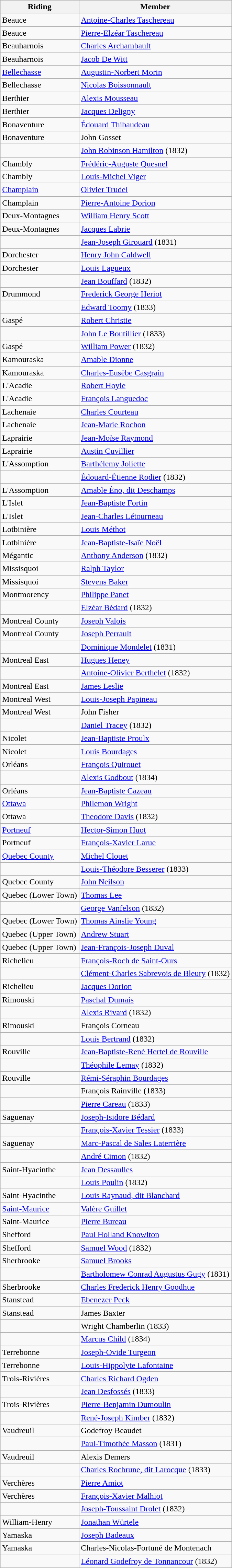<table class="wikitable">
<tr>
<th>Riding</th>
<th>Member</th>
</tr>
<tr>
<td>Beauce </td>
<td><a href='#'>Antoine-Charles Taschereau</a></td>
</tr>
<tr>
<td>Beauce </td>
<td><a href='#'>Pierre-Elzéar Taschereau</a></td>
</tr>
<tr>
<td>Beauharnois </td>
<td><a href='#'>Charles Archambault</a></td>
</tr>
<tr>
<td>Beauharnois </td>
<td><a href='#'>Jacob De Witt</a></td>
</tr>
<tr>
<td><a href='#'>Bellechasse</a></td>
<td><a href='#'>Augustin-Norbert Morin</a></td>
</tr>
<tr>
<td>Bellechasse </td>
<td><a href='#'>Nicolas Boissonnault</a></td>
</tr>
<tr>
<td>Berthier </td>
<td><a href='#'>Alexis Mousseau</a></td>
</tr>
<tr>
<td>Berthier </td>
<td><a href='#'>Jacques Deligny</a></td>
</tr>
<tr>
<td>Bonaventure </td>
<td><a href='#'>Édouard Thibaudeau</a></td>
</tr>
<tr>
<td>Bonaventure </td>
<td>John Gosset </td>
</tr>
<tr>
<td></td>
<td><a href='#'>John Robinson Hamilton</a> (1832)</td>
</tr>
<tr>
<td>Chambly </td>
<td><a href='#'>Frédéric-Auguste Quesnel</a></td>
</tr>
<tr>
<td>Chambly </td>
<td><a href='#'>Louis-Michel Viger</a></td>
</tr>
<tr>
<td><a href='#'>Champlain</a></td>
<td><a href='#'>Olivier Trudel</a></td>
</tr>
<tr>
<td>Champlain </td>
<td><a href='#'>Pierre-Antoine Dorion</a></td>
</tr>
<tr>
<td>Deux-Montagnes </td>
<td><a href='#'>William Henry Scott</a></td>
</tr>
<tr>
<td>Deux-Montagnes </td>
<td><a href='#'>Jacques Labrie</a></td>
</tr>
<tr>
<td></td>
<td><a href='#'>Jean-Joseph Girouard</a> (1831)</td>
</tr>
<tr>
<td>Dorchester</td>
<td><a href='#'>Henry John Caldwell</a></td>
</tr>
<tr>
<td>Dorchester</td>
<td><a href='#'>Louis Lagueux</a></td>
</tr>
<tr>
<td></td>
<td><a href='#'>Jean Bouffard</a> (1832)</td>
</tr>
<tr>
<td>Drummond</td>
<td><a href='#'>Frederick George Heriot</a></td>
</tr>
<tr>
<td></td>
<td><a href='#'>Edward Toomy</a> (1833)</td>
</tr>
<tr>
<td>Gaspé</td>
<td><a href='#'>Robert Christie</a></td>
</tr>
<tr>
<td></td>
<td><a href='#'>John Le Boutillier</a> (1833)</td>
</tr>
<tr>
<td>Gaspé </td>
<td><a href='#'>William Power</a> (1832)</td>
</tr>
<tr>
<td>Kamouraska </td>
<td><a href='#'>Amable Dionne</a></td>
</tr>
<tr>
<td>Kamouraska </td>
<td><a href='#'>Charles-Eusèbe Casgrain</a></td>
</tr>
<tr>
<td>L'Acadie </td>
<td><a href='#'>Robert Hoyle</a></td>
</tr>
<tr>
<td>L'Acadie </td>
<td><a href='#'>François Languedoc</a></td>
</tr>
<tr>
<td>Lachenaie </td>
<td><a href='#'>Charles Courteau</a></td>
</tr>
<tr>
<td>Lachenaie </td>
<td><a href='#'>Jean-Marie Rochon</a></td>
</tr>
<tr>
<td>Laprairie </td>
<td><a href='#'>Jean-Moïse Raymond</a></td>
</tr>
<tr>
<td>Laprairie </td>
<td><a href='#'>Austin Cuvillier</a></td>
</tr>
<tr>
<td>L'Assomption </td>
<td><a href='#'>Barthélemy Joliette</a></td>
</tr>
<tr>
<td></td>
<td><a href='#'>Édouard-Étienne Rodier</a> (1832)</td>
</tr>
<tr>
<td>L'Assomption </td>
<td><a href='#'>Amable Éno, dit Deschamps</a></td>
</tr>
<tr>
<td>L'Islet </td>
<td><a href='#'>Jean-Baptiste Fortin</a></td>
</tr>
<tr>
<td>L'Islet </td>
<td><a href='#'>Jean-Charles Létourneau</a></td>
</tr>
<tr>
<td>Lotbinière </td>
<td><a href='#'>Louis Méthot</a></td>
</tr>
<tr>
<td>Lotbinière </td>
<td><a href='#'>Jean-Baptiste-Isaïe Noël</a></td>
</tr>
<tr>
<td>Mégantic </td>
<td><a href='#'>Anthony Anderson</a> (1832)</td>
</tr>
<tr>
<td>Missisquoi</td>
<td><a href='#'>Ralph Taylor</a></td>
</tr>
<tr>
<td>Missisquoi</td>
<td><a href='#'>Stevens Baker</a></td>
</tr>
<tr>
<td>Montmorency </td>
<td><a href='#'>Philippe Panet</a></td>
</tr>
<tr>
<td></td>
<td><a href='#'>Elzéar Bédard</a> (1832)</td>
</tr>
<tr>
<td>Montreal County</td>
<td><a href='#'>Joseph Valois</a></td>
</tr>
<tr>
<td>Montreal County</td>
<td><a href='#'>Joseph Perrault</a></td>
</tr>
<tr>
<td></td>
<td><a href='#'>Dominique Mondelet</a> (1831)</td>
</tr>
<tr>
<td>Montreal East</td>
<td><a href='#'>Hugues Heney</a></td>
</tr>
<tr>
<td></td>
<td><a href='#'>Antoine-Olivier Berthelet</a> (1832)</td>
</tr>
<tr>
<td>Montreal East</td>
<td><a href='#'>James Leslie</a></td>
</tr>
<tr>
<td>Montreal West</td>
<td><a href='#'>Louis-Joseph Papineau</a></td>
</tr>
<tr>
<td>Montreal West</td>
<td>John Fisher </td>
</tr>
<tr>
<td></td>
<td><a href='#'>Daniel Tracey</a> (1832)</td>
</tr>
<tr>
<td>Nicolet </td>
<td><a href='#'>Jean-Baptiste Proulx</a></td>
</tr>
<tr>
<td>Nicolet </td>
<td><a href='#'>Louis Bourdages</a></td>
</tr>
<tr>
<td>Orléans</td>
<td><a href='#'>François Quirouet</a></td>
</tr>
<tr>
<td></td>
<td><a href='#'>Alexis Godbout</a> (1834)</td>
</tr>
<tr>
<td>Orléans </td>
<td><a href='#'>Jean-Baptiste Cazeau</a></td>
</tr>
<tr>
<td><a href='#'>Ottawa</a></td>
<td><a href='#'>Philemon Wright</a></td>
</tr>
<tr>
<td>Ottawa </td>
<td><a href='#'>Theodore Davis</a> (1832)</td>
</tr>
<tr>
<td><a href='#'>Portneuf</a></td>
<td><a href='#'>Hector-Simon Huot</a></td>
</tr>
<tr>
<td>Portneuf </td>
<td><a href='#'>François-Xavier Larue</a></td>
</tr>
<tr>
<td><a href='#'>Quebec County</a></td>
<td><a href='#'>Michel Clouet</a></td>
</tr>
<tr>
<td></td>
<td><a href='#'>Louis-Théodore Besserer</a> (1833)</td>
</tr>
<tr>
<td>Quebec County</td>
<td><a href='#'>John Neilson</a></td>
</tr>
<tr>
<td>Quebec (Lower Town)</td>
<td><a href='#'>Thomas Lee</a></td>
</tr>
<tr>
<td></td>
<td><a href='#'>George Vanfelson</a> (1832)</td>
</tr>
<tr>
<td>Quebec (Lower Town)</td>
<td><a href='#'>Thomas Ainslie Young</a></td>
</tr>
<tr>
<td>Quebec (Upper Town)</td>
<td><a href='#'>Andrew Stuart</a></td>
</tr>
<tr>
<td>Quebec (Upper Town)</td>
<td><a href='#'>Jean-François-Joseph Duval</a></td>
</tr>
<tr>
<td>Richelieu</td>
<td><a href='#'>François-Roch de Saint-Ours</a></td>
</tr>
<tr>
<td></td>
<td><a href='#'>Clément-Charles Sabrevois de Bleury</a> (1832)</td>
</tr>
<tr>
<td>Richelieu</td>
<td><a href='#'>Jacques Dorion</a></td>
</tr>
<tr>
<td>Rimouski </td>
<td><a href='#'>Paschal Dumais</a></td>
</tr>
<tr>
<td></td>
<td><a href='#'>Alexis Rivard</a> (1832)</td>
</tr>
<tr>
<td>Rimouski </td>
<td>François Corneau </td>
</tr>
<tr>
<td></td>
<td><a href='#'>Louis Bertrand</a> (1832)</td>
</tr>
<tr>
<td>Rouville </td>
<td><a href='#'>Jean-Baptiste-René Hertel de Rouville</a></td>
</tr>
<tr>
<td></td>
<td><a href='#'>Théophile Lemay</a> (1832)</td>
</tr>
<tr>
<td>Rouville </td>
<td><a href='#'>Rémi-Séraphin Bourdages</a>  </td>
</tr>
<tr>
<td></td>
<td>François Rainville (1833) </td>
</tr>
<tr>
<td></td>
<td><a href='#'>Pierre Careau</a> (1833)</td>
</tr>
<tr>
<td>Saguenay </td>
<td><a href='#'>Joseph-Isidore Bédard</a></td>
</tr>
<tr>
<td></td>
<td><a href='#'>François-Xavier Tessier</a> (1833)</td>
</tr>
<tr>
<td>Saguenay </td>
<td><a href='#'>Marc-Pascal de Sales Laterrière</a></td>
</tr>
<tr>
<td></td>
<td><a href='#'>André Cimon</a> (1832)</td>
</tr>
<tr>
<td>Saint-Hyacinthe </td>
<td><a href='#'>Jean Dessaulles</a></td>
</tr>
<tr>
<td></td>
<td><a href='#'>Louis Poulin</a> (1832)</td>
</tr>
<tr>
<td>Saint-Hyacinthe </td>
<td><a href='#'>Louis Raynaud, dit Blanchard</a></td>
</tr>
<tr>
<td><a href='#'>Saint-Maurice</a></td>
<td><a href='#'>Valère Guillet</a></td>
</tr>
<tr>
<td>Saint-Maurice</td>
<td><a href='#'>Pierre Bureau</a></td>
</tr>
<tr>
<td>Shefford</td>
<td><a href='#'>Paul Holland Knowlton</a></td>
</tr>
<tr>
<td>Shefford </td>
<td><a href='#'>Samuel Wood</a> (1832)</td>
</tr>
<tr>
<td>Sherbrooke</td>
<td><a href='#'>Samuel Brooks</a></td>
</tr>
<tr>
<td></td>
<td><a href='#'>Bartholomew Conrad Augustus Gugy</a> (1831)</td>
</tr>
<tr>
<td>Sherbrooke</td>
<td><a href='#'>Charles Frederick Henry Goodhue</a></td>
</tr>
<tr>
<td>Stanstead</td>
<td><a href='#'>Ebenezer Peck</a></td>
</tr>
<tr>
<td>Stanstead</td>
<td>James Baxter</td>
</tr>
<tr>
<td></td>
<td>Wright Chamberlin (1833)</td>
</tr>
<tr>
<td></td>
<td><a href='#'>Marcus Child</a> (1834)</td>
</tr>
<tr>
<td>Terrebonne </td>
<td><a href='#'>Joseph-Ovide Turgeon</a></td>
</tr>
<tr>
<td>Terrebonne </td>
<td><a href='#'>Louis-Hippolyte Lafontaine</a></td>
</tr>
<tr>
<td>Trois-Rivières</td>
<td><a href='#'>Charles Richard Ogden</a></td>
</tr>
<tr>
<td></td>
<td><a href='#'>Jean Desfossés</a> (1833)</td>
</tr>
<tr>
<td>Trois-Rivières</td>
<td><a href='#'>Pierre-Benjamin Dumoulin</a></td>
</tr>
<tr>
<td></td>
<td><a href='#'>René-Joseph Kimber</a> (1832)</td>
</tr>
<tr>
<td>Vaudreuil </td>
<td>Godefroy Beaudet </td>
</tr>
<tr>
<td></td>
<td><a href='#'>Paul-Timothée Masson</a> (1831)</td>
</tr>
<tr>
<td>Vaudreuil </td>
<td>Alexis Demers </td>
</tr>
<tr>
<td></td>
<td><a href='#'>Charles Rocbrune, dit Larocque</a> (1833)</td>
</tr>
<tr>
<td>Verchères </td>
<td><a href='#'>Pierre Amiot</a></td>
</tr>
<tr>
<td>Verchères </td>
<td><a href='#'>François-Xavier Malhiot</a></td>
</tr>
<tr>
<td></td>
<td><a href='#'>Joseph-Toussaint Drolet</a> (1832)</td>
</tr>
<tr>
<td>William-Henry</td>
<td><a href='#'>Jonathan Würtele</a></td>
</tr>
<tr>
<td>Yamaska </td>
<td><a href='#'>Joseph Badeaux</a></td>
</tr>
<tr>
<td>Yamaska </td>
<td>Charles-Nicolas-Fortuné de Montenach </td>
</tr>
<tr>
<td></td>
<td><a href='#'>Léonard Godefroy de Tonnancour</a> (1832)</td>
</tr>
</table>
